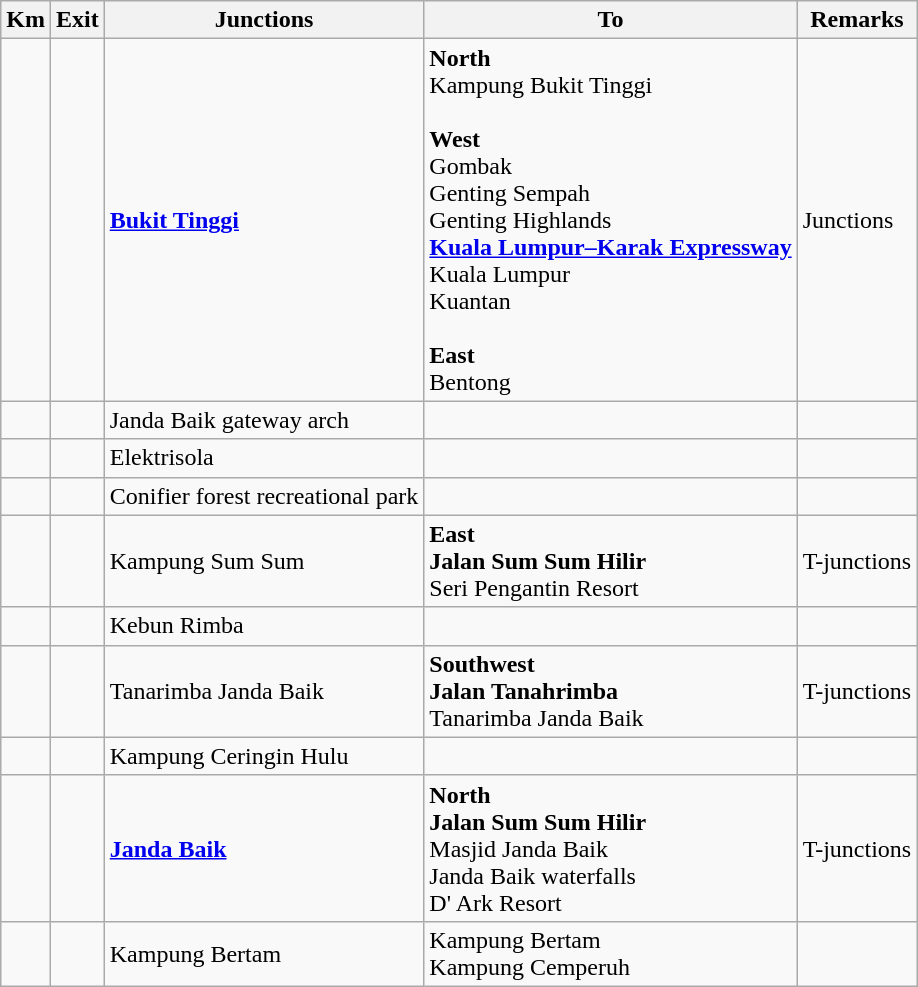<table class="wikitable">
<tr>
<th>Km</th>
<th>Exit</th>
<th>Junctions</th>
<th>To</th>
<th>Remarks</th>
</tr>
<tr>
<td></td>
<td></td>
<td><strong><a href='#'>Bukit Tinggi</a></strong></td>
<td><strong>North</strong><br>Kampung Bukit Tinggi<br><br><strong>West</strong><br> Gombak<br> Genting Sempah<br> Genting Highlands<br>   <strong><a href='#'>Kuala Lumpur–Karak Expressway</a></strong><br>Kuala Lumpur<br>Kuantan<br><br><strong>East</strong><br> Bentong</td>
<td>Junctions</td>
</tr>
<tr>
<td></td>
<td></td>
<td>Janda Baik gateway arch</td>
<td></td>
<td></td>
</tr>
<tr>
<td></td>
<td></td>
<td>Elektrisola</td>
<td></td>
<td></td>
</tr>
<tr>
<td></td>
<td></td>
<td>Conifier forest recreational park</td>
<td></td>
<td></td>
</tr>
<tr>
<td></td>
<td></td>
<td>Kampung Sum Sum</td>
<td><strong>East</strong><br><strong>Jalan Sum Sum Hilir</strong><br>Seri Pengantin Resort</td>
<td>T-junctions</td>
</tr>
<tr>
<td></td>
<td></td>
<td>Kebun Rimba</td>
<td></td>
<td></td>
</tr>
<tr>
<td></td>
<td></td>
<td>Tanarimba Janda Baik</td>
<td><strong>Southwest</strong><br><strong>Jalan Tanahrimba</strong><br>Tanarimba Janda Baik</td>
<td>T-junctions</td>
</tr>
<tr>
<td></td>
<td></td>
<td>Kampung Ceringin Hulu</td>
<td></td>
<td></td>
</tr>
<tr>
<td></td>
<td></td>
<td><strong><a href='#'>Janda Baik</a></strong></td>
<td><strong>North</strong><br><strong>Jalan Sum Sum Hilir</strong><br>Masjid Janda Baik<br>Janda Baik waterfalls<br>D' Ark Resort</td>
<td>T-junctions</td>
</tr>
<tr>
<td></td>
<td></td>
<td>Kampung Bertam</td>
<td>Kampung Bertam<br>Kampung Cemperuh</td>
<td></td>
</tr>
</table>
